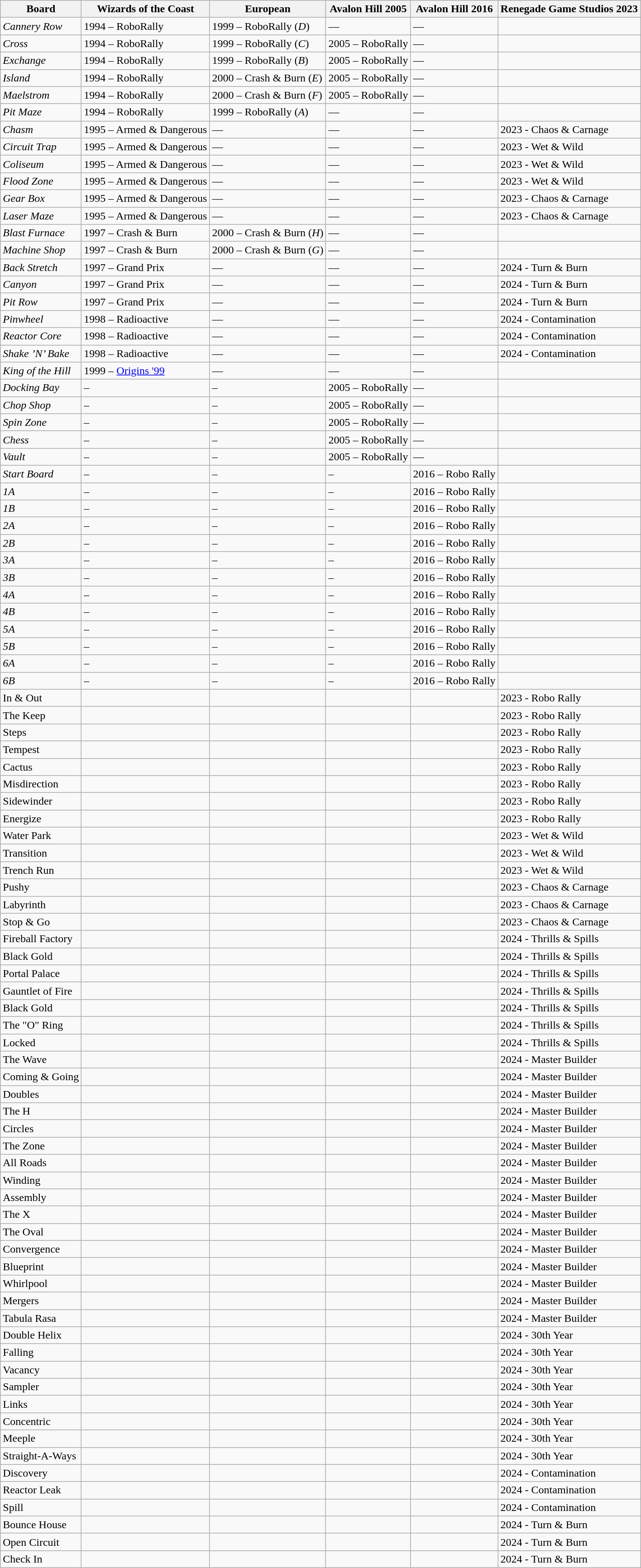<table class="sortable wikitable">
<tr>
<th>Board</th>
<th>Wizards of the Coast</th>
<th>European</th>
<th>Avalon Hill 2005</th>
<th>Avalon Hill 2016</th>
<th><strong>Renegade Game Studios 2023</strong></th>
</tr>
<tr>
<td><em>Cannery Row</em></td>
<td>1994 – RoboRally</td>
<td>1999 – RoboRally (<em>D</em>)</td>
<td>—</td>
<td>—</td>
<td></td>
</tr>
<tr>
<td><em>Cross</em></td>
<td>1994 – RoboRally</td>
<td>1999 – RoboRally (<em>C</em>)</td>
<td>2005 – RoboRally</td>
<td>—</td>
<td></td>
</tr>
<tr>
<td><em>Exchange</em></td>
<td>1994 – RoboRally</td>
<td>1999 – RoboRally (<em>B</em>)</td>
<td>2005 – RoboRally</td>
<td>—</td>
<td></td>
</tr>
<tr>
<td><em>Island</em></td>
<td>1994 – RoboRally</td>
<td>2000 – Crash & Burn (<em>E</em>)</td>
<td>2005 – RoboRally</td>
<td>—</td>
<td></td>
</tr>
<tr>
<td><em>Maelstrom</em></td>
<td>1994 – RoboRally</td>
<td>2000 – Crash & Burn (<em>F</em>)</td>
<td>2005 – RoboRally</td>
<td>—</td>
<td></td>
</tr>
<tr>
<td><em>Pit Maze</em></td>
<td>1994 – RoboRally</td>
<td>1999 – RoboRally (<em>A</em>)</td>
<td>—</td>
<td>—</td>
<td></td>
</tr>
<tr>
<td><em>Chasm</em></td>
<td>1995 – Armed & Dangerous</td>
<td>—</td>
<td>—</td>
<td>—</td>
<td>2023 - Chaos & Carnage</td>
</tr>
<tr>
<td><em>Circuit Trap</em></td>
<td>1995 – Armed & Dangerous</td>
<td>—</td>
<td>—</td>
<td>—</td>
<td>2023 - Wet & Wild</td>
</tr>
<tr>
<td><em>Coliseum</em></td>
<td>1995 – Armed & Dangerous</td>
<td>—</td>
<td>—</td>
<td>—</td>
<td>2023 - Wet & Wild</td>
</tr>
<tr>
<td><em>Flood Zone</em></td>
<td>1995 – Armed & Dangerous</td>
<td>—</td>
<td>—</td>
<td>—</td>
<td>2023 - Wet & Wild</td>
</tr>
<tr>
<td><em>Gear Box</em></td>
<td>1995 – Armed & Dangerous</td>
<td>—</td>
<td>—</td>
<td>—</td>
<td>2023 - Chaos & Carnage</td>
</tr>
<tr>
<td><em>Laser Maze</em></td>
<td>1995 – Armed & Dangerous</td>
<td>—</td>
<td>—</td>
<td>—</td>
<td>2023 - Chaos & Carnage</td>
</tr>
<tr>
<td><em>Blast Furnace</em></td>
<td>1997 – Crash & Burn</td>
<td>2000 – Crash & Burn (<em>H</em>)</td>
<td>—</td>
<td>—</td>
<td></td>
</tr>
<tr>
<td><em>Machine Shop</em></td>
<td>1997 – Crash & Burn</td>
<td>2000 – Crash & Burn (<em>G</em>)</td>
<td>—</td>
<td>—</td>
<td></td>
</tr>
<tr>
<td><em>Back Stretch</em></td>
<td>1997 – Grand Prix</td>
<td>—</td>
<td>—</td>
<td>—</td>
<td>2024 - Turn & Burn</td>
</tr>
<tr>
<td><em>Canyon</em></td>
<td>1997 – Grand Prix</td>
<td>—</td>
<td>—</td>
<td>—</td>
<td>2024 - Turn & Burn</td>
</tr>
<tr>
<td><em>Pit Row</em></td>
<td>1997 – Grand Prix</td>
<td>—</td>
<td>—</td>
<td>—</td>
<td>2024 - Turn & Burn</td>
</tr>
<tr>
<td><em>Pinwheel</em></td>
<td>1998 – Radioactive</td>
<td>—</td>
<td>—</td>
<td>—</td>
<td>2024 - Contamination</td>
</tr>
<tr>
<td><em>Reactor Core</em></td>
<td>1998 – Radioactive</td>
<td>—</td>
<td>—</td>
<td>—</td>
<td>2024 - Contamination</td>
</tr>
<tr>
<td><em>Shake ’N’ Bake</em></td>
<td>1998 – Radioactive</td>
<td>—</td>
<td>—</td>
<td>—</td>
<td>2024 - Contamination</td>
</tr>
<tr>
<td><em>King of the Hill</em></td>
<td>1999 – <a href='#'>Origins '99</a></td>
<td>—</td>
<td>—</td>
<td>—</td>
<td></td>
</tr>
<tr>
<td><em>Docking Bay</em></td>
<td>–</td>
<td>–</td>
<td>2005 – RoboRally</td>
<td>—</td>
<td></td>
</tr>
<tr>
<td><em>Chop Shop</em></td>
<td>–</td>
<td>–</td>
<td>2005 – RoboRally</td>
<td>—</td>
<td></td>
</tr>
<tr>
<td><em>Spin Zone</em></td>
<td>–</td>
<td>–</td>
<td>2005 – RoboRally</td>
<td>—</td>
<td></td>
</tr>
<tr>
<td><em>Chess</em></td>
<td>–</td>
<td>–</td>
<td>2005 – RoboRally</td>
<td>—</td>
<td></td>
</tr>
<tr>
<td><em>Vault</em></td>
<td>–</td>
<td>–</td>
<td>2005 – RoboRally</td>
<td>—</td>
<td></td>
</tr>
<tr>
<td><em>Start Board</em></td>
<td>–</td>
<td>–</td>
<td>–</td>
<td>2016 – Robo Rally</td>
<td></td>
</tr>
<tr>
<td><em>1A</em></td>
<td>–</td>
<td>–</td>
<td>–</td>
<td>2016 – Robo Rally</td>
<td></td>
</tr>
<tr>
<td><em>1B</em></td>
<td>–</td>
<td>–</td>
<td>–</td>
<td>2016 – Robo Rally</td>
<td></td>
</tr>
<tr>
<td><em>2A</em></td>
<td>–</td>
<td>–</td>
<td>–</td>
<td>2016 – Robo Rally</td>
<td></td>
</tr>
<tr>
<td><em>2B</em></td>
<td>–</td>
<td>–</td>
<td>–</td>
<td>2016 – Robo Rally</td>
<td></td>
</tr>
<tr>
<td><em>3A</em></td>
<td>–</td>
<td>–</td>
<td>–</td>
<td>2016 – Robo Rally</td>
<td></td>
</tr>
<tr>
<td><em>3B</em></td>
<td>–</td>
<td>–</td>
<td>–</td>
<td>2016 – Robo Rally</td>
<td></td>
</tr>
<tr>
<td><em>4A</em></td>
<td>–</td>
<td>–</td>
<td>–</td>
<td>2016 – Robo Rally</td>
<td></td>
</tr>
<tr>
<td><em>4B</em></td>
<td>–</td>
<td>–</td>
<td>–</td>
<td>2016 – Robo Rally</td>
<td></td>
</tr>
<tr>
<td><em>5A</em></td>
<td>–</td>
<td>–</td>
<td>–</td>
<td>2016 – Robo Rally</td>
<td></td>
</tr>
<tr>
<td><em>5B</em></td>
<td>–</td>
<td>–</td>
<td>–</td>
<td>2016 – Robo Rally</td>
<td></td>
</tr>
<tr>
<td><em>6A</em></td>
<td>–</td>
<td>–</td>
<td>–</td>
<td>2016 – Robo Rally</td>
<td></td>
</tr>
<tr>
<td><em>6B</em></td>
<td>–</td>
<td>–</td>
<td>–</td>
<td>2016 – Robo Rally</td>
<td></td>
</tr>
<tr>
<td>In & Out</td>
<td></td>
<td></td>
<td></td>
<td></td>
<td>2023 - Robo Rally</td>
</tr>
<tr>
<td>The Keep</td>
<td></td>
<td></td>
<td></td>
<td></td>
<td>2023 - Robo Rally</td>
</tr>
<tr>
<td>Steps</td>
<td></td>
<td></td>
<td></td>
<td></td>
<td>2023 - Robo Rally</td>
</tr>
<tr>
<td>Tempest</td>
<td></td>
<td></td>
<td></td>
<td></td>
<td>2023 - Robo Rally</td>
</tr>
<tr>
<td>Cactus</td>
<td></td>
<td></td>
<td></td>
<td></td>
<td>2023 - Robo Rally</td>
</tr>
<tr>
<td>Misdirection</td>
<td></td>
<td></td>
<td></td>
<td></td>
<td>2023 - Robo Rally</td>
</tr>
<tr>
<td>Sidewinder</td>
<td></td>
<td></td>
<td></td>
<td></td>
<td>2023 - Robo Rally</td>
</tr>
<tr>
<td>Energize</td>
<td></td>
<td></td>
<td></td>
<td></td>
<td>2023 - Robo Rally</td>
</tr>
<tr>
<td>Water Park</td>
<td></td>
<td></td>
<td></td>
<td></td>
<td>2023 - Wet & Wild</td>
</tr>
<tr>
<td>Transition</td>
<td></td>
<td></td>
<td></td>
<td></td>
<td>2023 - Wet & Wild</td>
</tr>
<tr>
<td>Trench Run</td>
<td></td>
<td></td>
<td></td>
<td></td>
<td>2023 - Wet & Wild</td>
</tr>
<tr>
<td>Pushy</td>
<td></td>
<td></td>
<td></td>
<td></td>
<td>2023 - Chaos & Carnage</td>
</tr>
<tr>
<td>Labyrinth</td>
<td></td>
<td></td>
<td></td>
<td></td>
<td>2023 - Chaos & Carnage</td>
</tr>
<tr>
<td>Stop & Go</td>
<td></td>
<td></td>
<td></td>
<td></td>
<td>2023 - Chaos & Carnage</td>
</tr>
<tr>
<td>Fireball Factory</td>
<td></td>
<td></td>
<td></td>
<td></td>
<td>2024 - Thrills & Spills</td>
</tr>
<tr>
<td>Black Gold</td>
<td></td>
<td></td>
<td></td>
<td></td>
<td>2024 - Thrills & Spills</td>
</tr>
<tr>
<td>Portal Palace</td>
<td></td>
<td></td>
<td></td>
<td></td>
<td>2024 - Thrills & Spills</td>
</tr>
<tr>
<td>Gauntlet of Fire</td>
<td></td>
<td></td>
<td></td>
<td></td>
<td>2024 - Thrills & Spills</td>
</tr>
<tr>
<td>Black Gold</td>
<td></td>
<td></td>
<td></td>
<td></td>
<td>2024 - Thrills & Spills</td>
</tr>
<tr>
<td>The "O" Ring</td>
<td></td>
<td></td>
<td></td>
<td></td>
<td>2024 - Thrills & Spills</td>
</tr>
<tr>
<td>Locked</td>
<td></td>
<td></td>
<td></td>
<td></td>
<td>2024 - Thrills & Spills</td>
</tr>
<tr>
<td>The Wave</td>
<td></td>
<td></td>
<td></td>
<td></td>
<td>2024 - Master Builder</td>
</tr>
<tr>
<td>Coming & Going</td>
<td></td>
<td></td>
<td></td>
<td></td>
<td>2024 - Master Builder</td>
</tr>
<tr>
<td>Doubles</td>
<td></td>
<td></td>
<td></td>
<td></td>
<td>2024 - Master Builder</td>
</tr>
<tr>
<td>The H</td>
<td></td>
<td></td>
<td></td>
<td></td>
<td>2024 - Master Builder</td>
</tr>
<tr>
<td>Circles</td>
<td></td>
<td></td>
<td></td>
<td></td>
<td>2024 - Master Builder</td>
</tr>
<tr>
<td>The Zone</td>
<td></td>
<td></td>
<td></td>
<td></td>
<td>2024 - Master Builder</td>
</tr>
<tr>
<td>All Roads</td>
<td></td>
<td></td>
<td></td>
<td></td>
<td>2024 - Master Builder</td>
</tr>
<tr>
<td>Winding</td>
<td></td>
<td></td>
<td></td>
<td></td>
<td>2024 - Master Builder</td>
</tr>
<tr>
<td>Assembly</td>
<td></td>
<td></td>
<td></td>
<td></td>
<td>2024 - Master Builder</td>
</tr>
<tr>
<td>The X</td>
<td></td>
<td></td>
<td></td>
<td></td>
<td>2024 - Master Builder</td>
</tr>
<tr>
<td>The Oval</td>
<td></td>
<td></td>
<td></td>
<td></td>
<td>2024 - Master Builder</td>
</tr>
<tr>
<td>Convergence</td>
<td></td>
<td></td>
<td></td>
<td></td>
<td>2024 - Master Builder</td>
</tr>
<tr>
<td>Blueprint</td>
<td></td>
<td></td>
<td></td>
<td></td>
<td>2024 - Master Builder</td>
</tr>
<tr>
<td>Whirlpool</td>
<td></td>
<td></td>
<td></td>
<td></td>
<td>2024 - Master Builder</td>
</tr>
<tr>
<td>Mergers</td>
<td></td>
<td></td>
<td></td>
<td></td>
<td>2024 - Master Builder</td>
</tr>
<tr>
<td>Tabula Rasa</td>
<td></td>
<td></td>
<td></td>
<td></td>
<td>2024 - Master Builder</td>
</tr>
<tr>
<td>Double Helix</td>
<td></td>
<td></td>
<td></td>
<td></td>
<td>2024 - 30th Year</td>
</tr>
<tr>
<td>Falling</td>
<td></td>
<td></td>
<td></td>
<td></td>
<td>2024 - 30th Year</td>
</tr>
<tr>
<td>Vacancy</td>
<td></td>
<td></td>
<td></td>
<td></td>
<td>2024 - 30th Year</td>
</tr>
<tr>
<td>Sampler</td>
<td></td>
<td></td>
<td></td>
<td></td>
<td>2024 - 30th Year</td>
</tr>
<tr>
<td>Links</td>
<td></td>
<td></td>
<td></td>
<td></td>
<td>2024 - 30th Year</td>
</tr>
<tr>
<td>Concentric</td>
<td></td>
<td></td>
<td></td>
<td></td>
<td>2024 - 30th Year</td>
</tr>
<tr>
<td>Meeple</td>
<td></td>
<td></td>
<td></td>
<td></td>
<td>2024 - 30th Year</td>
</tr>
<tr>
<td>Straight-A-Ways</td>
<td></td>
<td></td>
<td></td>
<td></td>
<td>2024 - 30th Year</td>
</tr>
<tr>
<td>Discovery</td>
<td></td>
<td></td>
<td></td>
<td></td>
<td>2024 - Contamination</td>
</tr>
<tr>
<td>Reactor Leak</td>
<td></td>
<td></td>
<td></td>
<td></td>
<td>2024 - Contamination</td>
</tr>
<tr>
<td>Spill</td>
<td></td>
<td></td>
<td></td>
<td></td>
<td>2024 - Contamination</td>
</tr>
<tr>
<td>Bounce House</td>
<td></td>
<td></td>
<td></td>
<td></td>
<td>2024 - Turn & Burn</td>
</tr>
<tr>
<td>Open Circuit</td>
<td></td>
<td></td>
<td></td>
<td></td>
<td>2024 - Turn & Burn</td>
</tr>
<tr>
<td>Check In</td>
<td></td>
<td></td>
<td></td>
<td></td>
<td>2024 - Turn & Burn</td>
</tr>
</table>
